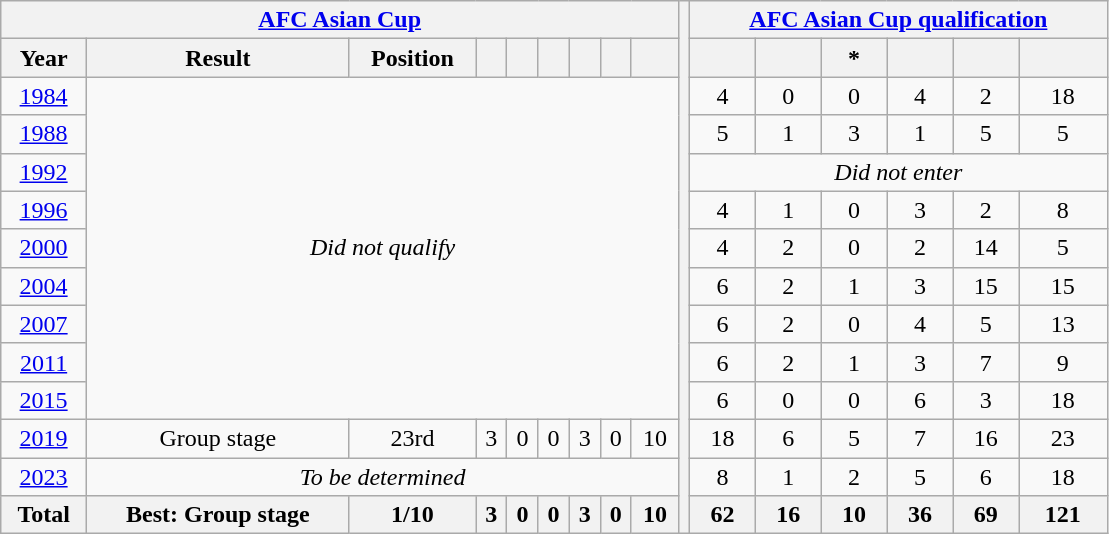<table class="wikitable" style="text-align: center;">
<tr>
<th colspan=9><a href='#'>AFC Asian Cup</a></th>
<th width=1% rowspan=39></th>
<th colspan=6><a href='#'>AFC Asian Cup qualification</a></th>
</tr>
<tr>
<th>Year</th>
<th>Result</th>
<th>Position</th>
<th></th>
<th></th>
<th></th>
<th></th>
<th></th>
<th></th>
<th></th>
<th></th>
<th>*</th>
<th></th>
<th></th>
<th></th>
</tr>
<tr>
<td> <a href='#'>1984</a></td>
<td rowspan=9 colspan=8><em>Did not qualify</em></td>
<td>4</td>
<td>0</td>
<td>0</td>
<td>4</td>
<td>2</td>
<td>18</td>
</tr>
<tr>
<td> <a href='#'>1988</a></td>
<td>5</td>
<td>1</td>
<td>3</td>
<td>1</td>
<td>5</td>
<td>5</td>
</tr>
<tr>
<td> <a href='#'>1992</a></td>
<td colspan=6><em>Did not enter</em></td>
</tr>
<tr>
<td> <a href='#'>1996</a></td>
<td>4</td>
<td>1</td>
<td>0</td>
<td>3</td>
<td>2</td>
<td>8</td>
</tr>
<tr>
<td> <a href='#'>2000</a></td>
<td>4</td>
<td>2</td>
<td>0</td>
<td>2</td>
<td>14</td>
<td>5</td>
</tr>
<tr>
<td> <a href='#'>2004</a></td>
<td>6</td>
<td>2</td>
<td>1</td>
<td>3</td>
<td>15</td>
<td>15</td>
</tr>
<tr>
<td>    <a href='#'>2007</a></td>
<td>6</td>
<td>2</td>
<td>0</td>
<td>4</td>
<td>5</td>
<td>13</td>
</tr>
<tr>
<td> <a href='#'>2011</a></td>
<td>6</td>
<td>2</td>
<td>1</td>
<td>3</td>
<td>7</td>
<td>9</td>
</tr>
<tr>
<td> <a href='#'>2015</a></td>
<td>6</td>
<td>0</td>
<td>0</td>
<td>6</td>
<td>3</td>
<td>18</td>
</tr>
<tr>
<td> <a href='#'>2019</a></td>
<td>Group stage</td>
<td>23rd</td>
<td>3</td>
<td>0</td>
<td>0</td>
<td>3</td>
<td>0</td>
<td>10</td>
<td>18</td>
<td>6</td>
<td>5</td>
<td>7</td>
<td>16</td>
<td>23</td>
</tr>
<tr>
<td> <a href='#'>2023</a></td>
<td colspan=8><em>To be determined</em></td>
<td>8</td>
<td>1</td>
<td>2</td>
<td>5</td>
<td>6</td>
<td>18</td>
</tr>
<tr>
<th><strong>Total</strong></th>
<th><strong>Best: Group stage</strong></th>
<th><strong>1/10</strong></th>
<th><strong>3</strong></th>
<th><strong>0</strong></th>
<th><strong>0</strong></th>
<th><strong>3</strong></th>
<th><strong>0</strong></th>
<th><strong>10</strong></th>
<th><strong>62</strong></th>
<th><strong>16</strong></th>
<th><strong>10</strong></th>
<th><strong>36</strong></th>
<th><strong>69</strong></th>
<th><strong>121</strong></th>
</tr>
</table>
